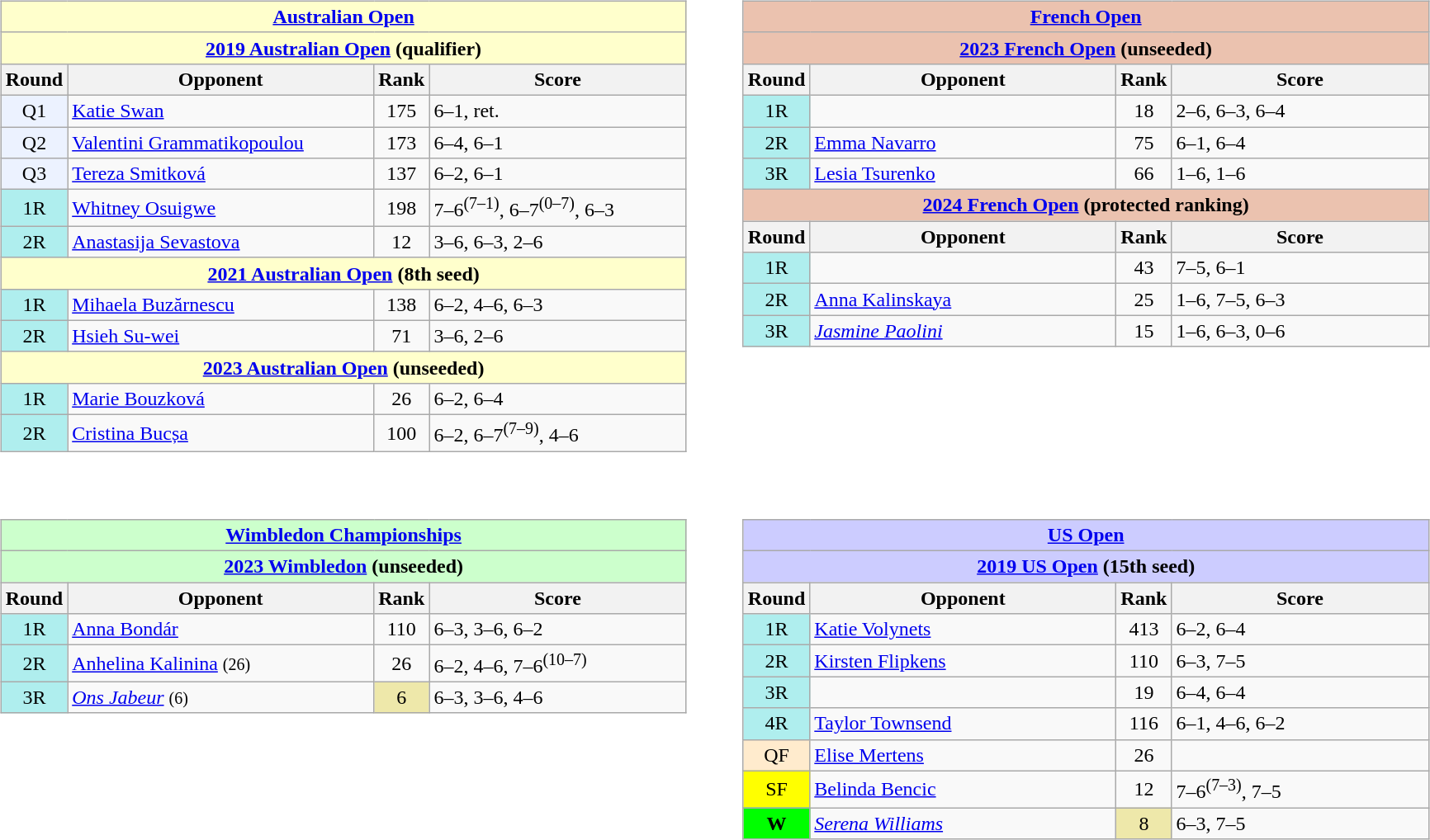<table style=width:95%>
<tr valign=top>
<td><br><table class="wikitable nowrap" style=float:left>
<tr>
<th colspan=4 style="background:#ffc;"><a href='#'>Australian Open</a></th>
</tr>
<tr>
<th colspan=4 style="background:#ffc;"><a href='#'>2019 Australian Open</a> (qualifier)</th>
</tr>
<tr>
<th>Round</th>
<th width=240>Opponent</th>
<th>Rank</th>
<th width=200>Score</th>
</tr>
<tr>
<td align=center bgcolor=ecf2ff>Q1</td>
<td> <a href='#'>Katie Swan</a></td>
<td align=center>175</td>
<td>6–1, ret.</td>
</tr>
<tr>
<td align=center bgcolor=ecf2ff>Q2</td>
<td> <a href='#'>Valentini Grammatikopoulou</a></td>
<td align=center>173</td>
<td>6–4, 6–1</td>
</tr>
<tr>
<td align=center bgcolor=ecf2ff>Q3</td>
<td> <a href='#'>Tereza Smitková</a> </td>
<td align=center>137</td>
<td>6–2, 6–1</td>
</tr>
<tr>
<td align=center bgcolor=afeeee>1R</td>
<td> <a href='#'>Whitney Osuigwe</a></td>
<td align=center>198</td>
<td>7–6<sup>(7–1)</sup>, 6–7<sup>(0–7)</sup>, 6–3</td>
</tr>
<tr>
<td align=center bgcolor=afeeee>2R</td>
<td> <a href='#'>Anastasija Sevastova</a> </td>
<td align=center>12</td>
<td>3–6, 6–3, 2–6</td>
</tr>
<tr>
<th colspan=4 style="background:#ffc;"><a href='#'>2021 Australian Open</a> (8th seed)</th>
</tr>
<tr>
<td align=center bgcolor=afeeee>1R</td>
<td> <a href='#'>Mihaela Buzărnescu</a> </td>
<td align=center>138</td>
<td>6–2, 4–6, 6–3</td>
</tr>
<tr>
<td align=center bgcolor=afeeee>2R</td>
<td> <a href='#'>Hsieh Su-wei</a></td>
<td align=center>71</td>
<td>3–6, 2–6</td>
</tr>
<tr>
<th colspan=4 style="background:#ffc;"><a href='#'>2023 Australian Open</a> (unseeded)</th>
</tr>
<tr>
<td align=center bgcolor=afeeee>1R</td>
<td> <a href='#'>Marie Bouzková</a> </td>
<td align=center>26</td>
<td>6–2, 6–4</td>
</tr>
<tr>
<td align=center bgcolor=afeeee>2R</td>
<td> <a href='#'>Cristina Bucșa</a> </td>
<td align=center>100</td>
<td>6–2, 6–7<sup>(7–9)</sup>, 4–6</td>
</tr>
</table>
</td>
<td><br><table class=wikitable style=float:left>
<tr>
<th colspan=4 style="background:#ebc2af;"><a href='#'>French Open</a></th>
</tr>
<tr>
<th colspan=4 style="background:#ebc2af;"><a href='#'>2023 French Open</a> (unseeded)</th>
</tr>
<tr>
<th>Round</th>
<th width=240>Opponent</th>
<th>Rank</th>
<th width=200>Score</th>
</tr>
<tr>
<td align=center bgcolor=afeeee>1R</td>
<td></td>
<td align=center>18</td>
<td>2–6, 6–3, 6–4</td>
</tr>
<tr>
<td align=center bgcolor=afeeee>2R</td>
<td> <a href='#'>Emma Navarro</a> </td>
<td align=center>75</td>
<td>6–1, 6–4</td>
</tr>
<tr>
<td align=center bgcolor=afeeee>3R</td>
<td> <a href='#'>Lesia Tsurenko</a></td>
<td align=center>66</td>
<td>1–6, 1–6</td>
</tr>
<tr>
<th colspan=4 style="background:#ebc2af;"><a href='#'>2024 French Open</a> (protected ranking)</th>
</tr>
<tr>
<th>Round</th>
<th width=240>Opponent</th>
<th>Rank</th>
<th width=200>Score</th>
</tr>
<tr>
<td align=center bgcolor=afeeee>1R</td>
<td></td>
<td align=center>43</td>
<td>7–5, 6–1</td>
</tr>
<tr>
<td align=center bgcolor=afeeee>2R</td>
<td> <a href='#'>Anna Kalinskaya</a> </td>
<td align=center>25</td>
<td>1–6, 7–5, 6–3</td>
</tr>
<tr>
<td align=center bgcolor=afeeee>3R</td>
<td> <em><a href='#'>Jasmine Paolini</a></em> </td>
<td align=center>15</td>
<td>1–6, 6–3, 0–6</td>
</tr>
</table>
</td>
</tr>
<tr valign=top>
<td><br><table class=wikitable style=float:left>
<tr>
<th colspan=4 style="background:#cfc;"><a href='#'>Wimbledon Championships</a></th>
</tr>
<tr>
<th colspan=4 style="background:#cfc;"><a href='#'>2023 Wimbledon</a> (unseeded)</th>
</tr>
<tr>
<th>Round</th>
<th width=240>Opponent</th>
<th>Rank</th>
<th width=200>Score</th>
</tr>
<tr>
<td align=center bgcolor=afeeee>1R</td>
<td> <a href='#'>Anna Bondár</a></td>
<td align=center>110</td>
<td>6–3, 3–6, 6–2</td>
</tr>
<tr>
<td align=center bgcolor=afeeee>2R</td>
<td> <a href='#'>Anhelina Kalinina</a> <small>(26)</small></td>
<td align=center>26</td>
<td>6–2, 4–6, 7–6<sup>(10–7)</sup></td>
</tr>
<tr>
<td align=center bgcolor=afeeee>3R</td>
<td> <em><a href='#'>Ons Jabeur</a></em> <small>(6)</small></td>
<td align=center bgcolor=eee8aa>6</td>
<td>6–3, 3–6, 4–6</td>
</tr>
</table>
</td>
<td><br><table class=wikitable style=float:left>
<tr>
<th colspan=4 style="background:#ccf;"><a href='#'>US Open</a></th>
</tr>
<tr>
<th colspan=4 style="background:#ccf;"><a href='#'>2019 US Open</a> (15th seed)</th>
</tr>
<tr>
<th>Round</th>
<th width=240>Opponent</th>
<th>Rank</th>
<th width=200>Score</th>
</tr>
<tr>
<td align=center bgcolor=afeeee>1R</td>
<td> <a href='#'>Katie Volynets</a> </td>
<td align=center>413</td>
<td>6–2, 6–4</td>
</tr>
<tr>
<td align=center bgcolor=afeeee>2R</td>
<td> <a href='#'>Kirsten Flipkens</a> </td>
<td align=center>110</td>
<td>6–3, 7–5</td>
</tr>
<tr>
<td align=center bgcolor=afeeee>3R</td>
<td></td>
<td align=center>19</td>
<td>6–4, 6–4</td>
</tr>
<tr>
<td align=center bgcolor=afeeee>4R</td>
<td> <a href='#'>Taylor Townsend</a> </td>
<td align=center>116</td>
<td>6–1, 4–6, 6–2</td>
</tr>
<tr>
<td align=center bgcolor=ffebcd>QF</td>
<td> <a href='#'>Elise Mertens</a> </td>
<td align=center>26</td>
<td></td>
</tr>
<tr>
<td align=center bgcolor=yellow>SF</td>
<td> <a href='#'>Belinda Bencic</a> </td>
<td align=center>12</td>
<td>7–6<sup>(7–3)</sup>, 7–5</td>
</tr>
<tr>
<td align=center bgcolor=lime><strong>W</strong></td>
<td> <em><a href='#'>Serena Williams</a></em> </td>
<td align=center bgcolor=eee8aa>8</td>
<td>6–3, 7–5</td>
</tr>
</table>
</td>
</tr>
</table>
